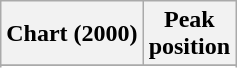<table class="wikitable sortable plainrowheaders" style="text-align:center">
<tr>
<th scope="col">Chart (2000)</th>
<th scope="col">Peak<br>position</th>
</tr>
<tr>
</tr>
<tr>
</tr>
<tr>
</tr>
</table>
